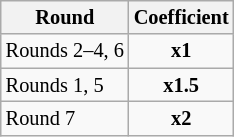<table class="wikitable" style="font-size: 85%;">
<tr>
<th>Round</th>
<th>Coefficient</th>
</tr>
<tr>
<td> Rounds 2–4, 6</td>
<td align=center><strong>x1</strong></td>
</tr>
<tr>
<td> Rounds 1, 5</td>
<td align=center><strong>x1.5</strong></td>
</tr>
<tr>
<td> Round 7</td>
<td align=center><strong>x2</strong></td>
</tr>
</table>
